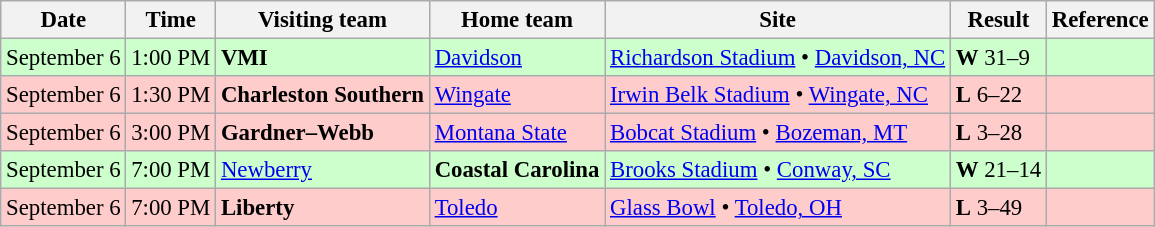<table class="wikitable" style="font-size:95%;">
<tr>
<th>Date</th>
<th>Time</th>
<th>Visiting team</th>
<th>Home team</th>
<th>Site</th>
<th>Result</th>
<th class="unsortable">Reference</th>
</tr>
<tr bgcolor=ccffcc>
<td>September 6</td>
<td>1:00 PM</td>
<td><strong>VMI</strong></td>
<td><a href='#'>Davidson</a></td>
<td><a href='#'>Richardson Stadium</a> • <a href='#'>Davidson, NC</a></td>
<td><strong>W</strong> 31–9</td>
<td></td>
</tr>
<tr bgcolor=ffcccc>
<td>September 6</td>
<td>1:30 PM</td>
<td><strong>Charleston Southern</strong></td>
<td><a href='#'>Wingate</a></td>
<td><a href='#'>Irwin Belk Stadium</a> • <a href='#'>Wingate, NC</a></td>
<td><strong>L</strong> 6–22</td>
<td></td>
</tr>
<tr bgcolor=ffcccc>
<td>September 6</td>
<td>3:00 PM</td>
<td><strong>Gardner–Webb</strong></td>
<td><a href='#'>Montana State</a></td>
<td><a href='#'>Bobcat Stadium</a> • <a href='#'>Bozeman, MT</a></td>
<td><strong>L</strong> 3–28</td>
<td></td>
</tr>
<tr bgcolor=ccffcc>
<td>September 6</td>
<td>7:00 PM</td>
<td><a href='#'>Newberry</a></td>
<td><strong>Coastal Carolina</strong></td>
<td><a href='#'>Brooks Stadium</a> • <a href='#'>Conway, SC</a></td>
<td><strong>W</strong> 21–14</td>
<td></td>
</tr>
<tr bgcolor=ffcccc>
<td>September 6</td>
<td>7:00 PM</td>
<td><strong>Liberty</strong></td>
<td><a href='#'>Toledo</a></td>
<td><a href='#'>Glass Bowl</a> • <a href='#'>Toledo, OH</a></td>
<td><strong>L</strong> 3–49</td>
<td></td>
</tr>
</table>
